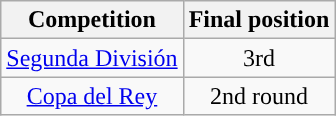<table class="wikitable" style="font-size:100%; text-align:center">
<tr>
<th>Competition</th>
<th>Final position</th>
</tr>
<tr style="background:">
<td><a href='#'>Segunda División</a></td>
<td>3rd</td>
</tr>
<tr style="background:">
<td><a href='#'>Copa del Rey</a></td>
<td>2nd round</td>
</tr>
</table>
